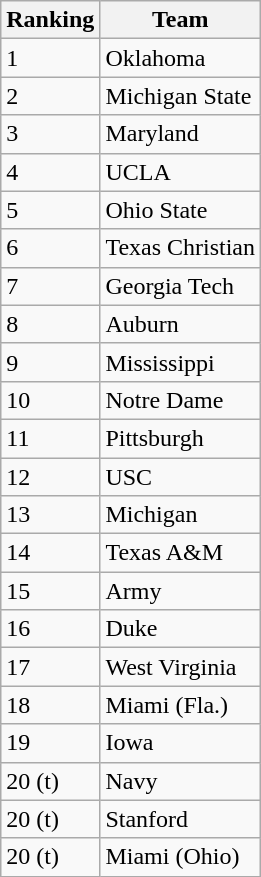<table class="wikitable">
<tr>
<th>Ranking</th>
<th>Team</th>
</tr>
<tr>
<td>1</td>
<td>Oklahoma</td>
</tr>
<tr>
<td>2</td>
<td>Michigan State</td>
</tr>
<tr>
<td>3</td>
<td>Maryland</td>
</tr>
<tr>
<td>4</td>
<td>UCLA</td>
</tr>
<tr>
<td>5</td>
<td>Ohio State</td>
</tr>
<tr>
<td>6</td>
<td>Texas Christian</td>
</tr>
<tr>
<td>7</td>
<td>Georgia Tech</td>
</tr>
<tr>
<td>8</td>
<td>Auburn</td>
</tr>
<tr>
<td>9</td>
<td>Mississippi</td>
</tr>
<tr>
<td>10</td>
<td>Notre Dame</td>
</tr>
<tr>
<td>11</td>
<td>Pittsburgh</td>
</tr>
<tr>
<td>12</td>
<td>USC</td>
</tr>
<tr>
<td>13</td>
<td>Michigan</td>
</tr>
<tr>
<td>14</td>
<td>Texas A&M</td>
</tr>
<tr>
<td>15</td>
<td>Army</td>
</tr>
<tr>
<td>16</td>
<td>Duke</td>
</tr>
<tr>
<td>17</td>
<td>West Virginia</td>
</tr>
<tr>
<td>18</td>
<td>Miami (Fla.)</td>
</tr>
<tr>
<td>19</td>
<td>Iowa</td>
</tr>
<tr>
<td>20 (t)</td>
<td>Navy</td>
</tr>
<tr>
<td>20 (t)</td>
<td>Stanford</td>
</tr>
<tr>
<td>20 (t)</td>
<td>Miami (Ohio)</td>
</tr>
</table>
